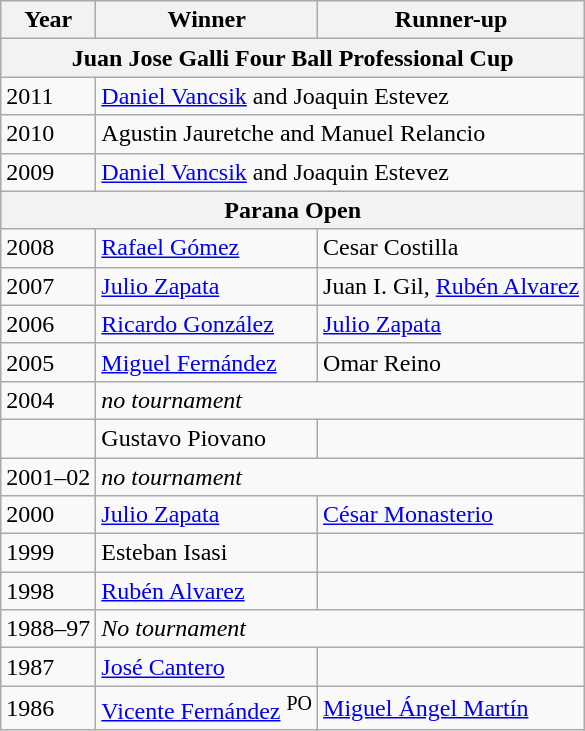<table class=wikitable>
<tr>
<th>Year</th>
<th>Winner</th>
<th>Runner-up</th>
</tr>
<tr>
<th colspan=3>Juan Jose Galli Four Ball Professional Cup</th>
</tr>
<tr>
<td>2011</td>
<td colspan=2><a href='#'>Daniel Vancsik</a> and Joaquin Estevez</td>
</tr>
<tr>
<td>2010</td>
<td colspan=2>Agustin Jauretche and Manuel Relancio</td>
</tr>
<tr>
<td>2009</td>
<td colspan=2><a href='#'>Daniel Vancsik</a> and Joaquin Estevez</td>
</tr>
<tr>
<th colspan=3>Parana Open</th>
</tr>
<tr>
<td>2008</td>
<td><a href='#'>Rafael Gómez</a></td>
<td>Cesar Costilla</td>
</tr>
<tr>
<td>2007</td>
<td><a href='#'>Julio Zapata</a></td>
<td>Juan I. Gil, <a href='#'>Rubén Alvarez</a></td>
</tr>
<tr>
<td>2006</td>
<td><a href='#'>Ricardo González</a></td>
<td><a href='#'>Julio Zapata</a></td>
</tr>
<tr>
<td>2005</td>
<td><a href='#'>Miguel Fernández</a></td>
<td>Omar Reino</td>
</tr>
<tr>
<td>2004</td>
<td colspan=2><em>no tournament</em></td>
</tr>
<tr>
<td></td>
<td>Gustavo Piovano</td>
<td></td>
</tr>
<tr>
<td>2001–02</td>
<td colspan=2><em>no tournament</em></td>
</tr>
<tr>
<td>2000</td>
<td><a href='#'>Julio Zapata</a></td>
<td><a href='#'>César Monasterio</a></td>
</tr>
<tr>
<td>1999</td>
<td>Esteban Isasi</td>
<td></td>
</tr>
<tr>
<td>1998</td>
<td><a href='#'>Rubén Alvarez</a></td>
<td></td>
</tr>
<tr>
<td>1988–97</td>
<td colspan=2><em>No tournament</em></td>
</tr>
<tr>
<td>1987</td>
<td><a href='#'>José Cantero</a></td>
<td></td>
</tr>
<tr>
<td>1986</td>
<td><a href='#'>Vicente Fernández</a> <sup>PO</sup></td>
<td><a href='#'>Miguel Ángel Martín</a></td>
</tr>
</table>
